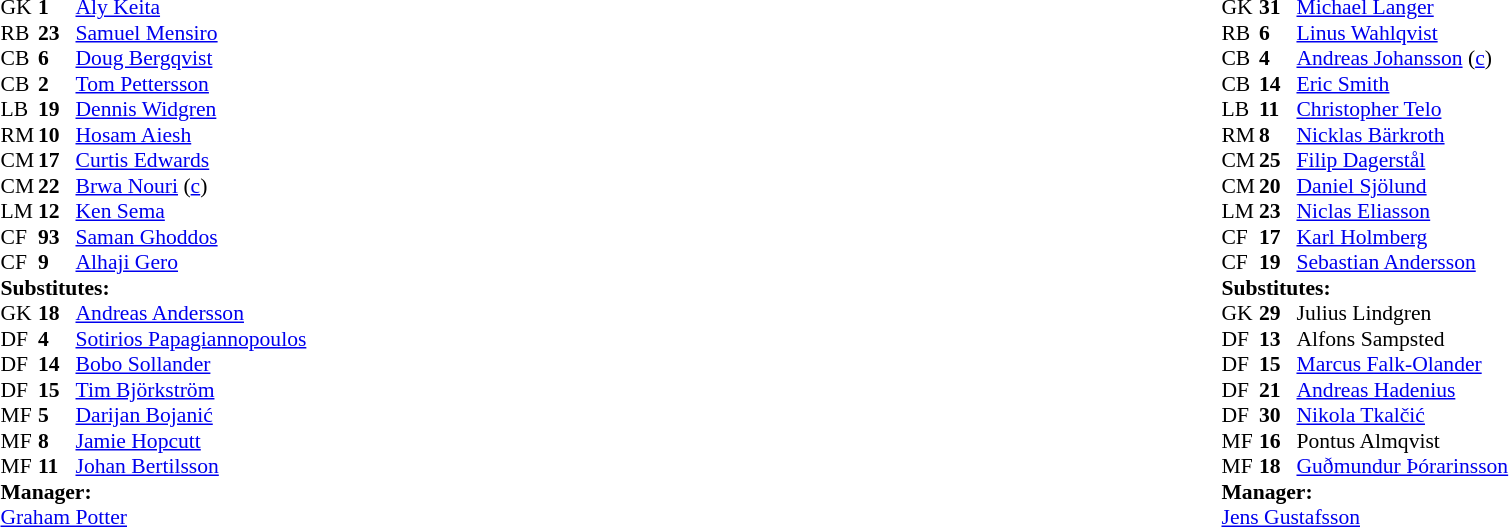<table style="width:100%">
<tr>
<td style="vertical-align:top; width:40%"><br><table style="font-size: 90%" cellspacing="0" cellpadding="0">
<tr>
<th width=25></th>
<th width=25></th>
</tr>
<tr>
<td>GK</td>
<td><strong>1</strong></td>
<td> <a href='#'>Aly Keita</a></td>
</tr>
<tr>
<td>RB</td>
<td><strong>23</strong></td>
<td> <a href='#'>Samuel Mensiro</a></td>
<td></td>
</tr>
<tr>
<td>CB</td>
<td><strong>6</strong></td>
<td> <a href='#'>Doug Bergqvist</a></td>
</tr>
<tr>
<td>CB</td>
<td><strong>2</strong></td>
<td> <a href='#'>Tom Pettersson</a></td>
</tr>
<tr>
<td>LB</td>
<td><strong>19</strong></td>
<td> <a href='#'>Dennis Widgren</a></td>
</tr>
<tr>
<td>RM</td>
<td><strong>10</strong></td>
<td> <a href='#'>Hosam Aiesh</a></td>
<td></td>
<td></td>
</tr>
<tr>
<td>CM</td>
<td><strong>17</strong></td>
<td> <a href='#'>Curtis Edwards</a></td>
</tr>
<tr>
<td>CM</td>
<td><strong>22</strong></td>
<td> <a href='#'>Brwa Nouri</a> (<a href='#'>c</a>)</td>
</tr>
<tr>
<td>LM</td>
<td><strong>12</strong></td>
<td> <a href='#'>Ken Sema</a></td>
</tr>
<tr>
<td>CF</td>
<td><strong>93</strong></td>
<td>  <a href='#'>Saman Ghoddos</a></td>
<td></td>
<td></td>
</tr>
<tr>
<td>CF</td>
<td><strong>9</strong></td>
<td> <a href='#'>Alhaji Gero</a></td>
<td> </td>
<td></td>
</tr>
<tr>
<td colspan=3><strong>Substitutes:</strong></td>
</tr>
<tr>
<td>GK</td>
<td><strong>18</strong></td>
<td> <a href='#'>Andreas Andersson</a></td>
</tr>
<tr>
<td>DF</td>
<td><strong>4</strong></td>
<td> <a href='#'>Sotirios Papagiannopoulos</a></td>
<td></td>
<td></td>
</tr>
<tr>
<td>DF</td>
<td><strong>14</strong></td>
<td> <a href='#'>Bobo Sollander</a></td>
</tr>
<tr>
<td>DF</td>
<td><strong>15</strong></td>
<td> <a href='#'>Tim Björkström</a></td>
<td></td>
<td></td>
</tr>
<tr>
<td>MF</td>
<td><strong>5</strong></td>
<td> <a href='#'>Darijan Bojanić</a></td>
</tr>
<tr>
<td>MF</td>
<td><strong>8</strong></td>
<td> <a href='#'>Jamie Hopcutt</a></td>
<td></td>
<td></td>
</tr>
<tr>
<td>MF</td>
<td><strong>11</strong></td>
<td> <a href='#'>Johan Bertilsson</a></td>
</tr>
<tr>
<td colspan=3><strong>Manager:</strong></td>
</tr>
<tr>
<td colspan=4> <a href='#'>Graham Potter</a></td>
</tr>
</table>
</td>
<td style="vertical-align:top; width:50%"><br><table cellspacing="0" cellpadding="0" style="font-size:90%; margin:auto">
<tr>
<th width=25></th>
<th width=25></th>
</tr>
<tr>
<td>GK</td>
<td><strong>31</strong></td>
<td> <a href='#'>Michael Langer</a></td>
</tr>
<tr>
<td>RB</td>
<td><strong>6</strong></td>
<td> <a href='#'>Linus Wahlqvist</a></td>
<td> </td>
</tr>
<tr>
<td>CB</td>
<td><strong>4</strong></td>
<td> <a href='#'>Andreas Johansson</a> (<a href='#'>c</a>)</td>
</tr>
<tr>
<td>CB</td>
<td><strong>14</strong></td>
<td> <a href='#'>Eric Smith</a></td>
</tr>
<tr>
<td>LB</td>
<td><strong>11</strong></td>
<td> <a href='#'>Christopher Telo</a></td>
</tr>
<tr>
<td>RM</td>
<td><strong>8</strong></td>
<td> <a href='#'>Nicklas Bärkroth</a></td>
</tr>
<tr>
<td>CM</td>
<td><strong>25</strong></td>
<td> <a href='#'>Filip Dagerstål</a></td>
<td></td>
<td></td>
</tr>
<tr>
<td>CM</td>
<td><strong>20</strong></td>
<td> <a href='#'>Daniel Sjölund</a></td>
</tr>
<tr>
<td>LM</td>
<td><strong>23</strong></td>
<td> <a href='#'>Niclas Eliasson</a></td>
<td></td>
<td></td>
</tr>
<tr>
<td>CF</td>
<td><strong>17</strong></td>
<td> <a href='#'>Karl Holmberg</a></td>
<td></td>
</tr>
<tr>
<td>CF</td>
<td><strong>19</strong></td>
<td> <a href='#'>Sebastian Andersson</a></td>
</tr>
<tr>
<td colspan=3><strong>Substitutes:</strong></td>
</tr>
<tr>
<td>GK</td>
<td><strong>29</strong></td>
<td> Julius Lindgren</td>
</tr>
<tr>
<td>DF</td>
<td><strong>13</strong></td>
<td> Alfons Sampsted</td>
</tr>
<tr>
<td>DF</td>
<td><strong>15</strong></td>
<td> <a href='#'>Marcus Falk-Olander</a></td>
</tr>
<tr>
<td>DF</td>
<td><strong>21</strong></td>
<td> <a href='#'>Andreas Hadenius</a></td>
<td></td>
<td></td>
</tr>
<tr>
<td>DF</td>
<td><strong>30</strong></td>
<td> <a href='#'>Nikola Tkalčić</a></td>
</tr>
<tr>
<td>MF</td>
<td><strong>16</strong></td>
<td> Pontus Almqvist</td>
</tr>
<tr>
<td>MF</td>
<td><strong>18</strong></td>
<td> <a href='#'>Guðmundur Þórarinsson</a></td>
<td></td>
<td></td>
</tr>
<tr>
<td colspan=3><strong>Manager:</strong></td>
</tr>
<tr>
<td colspan=3> <a href='#'>Jens Gustafsson</a></td>
</tr>
</table>
</td>
</tr>
</table>
